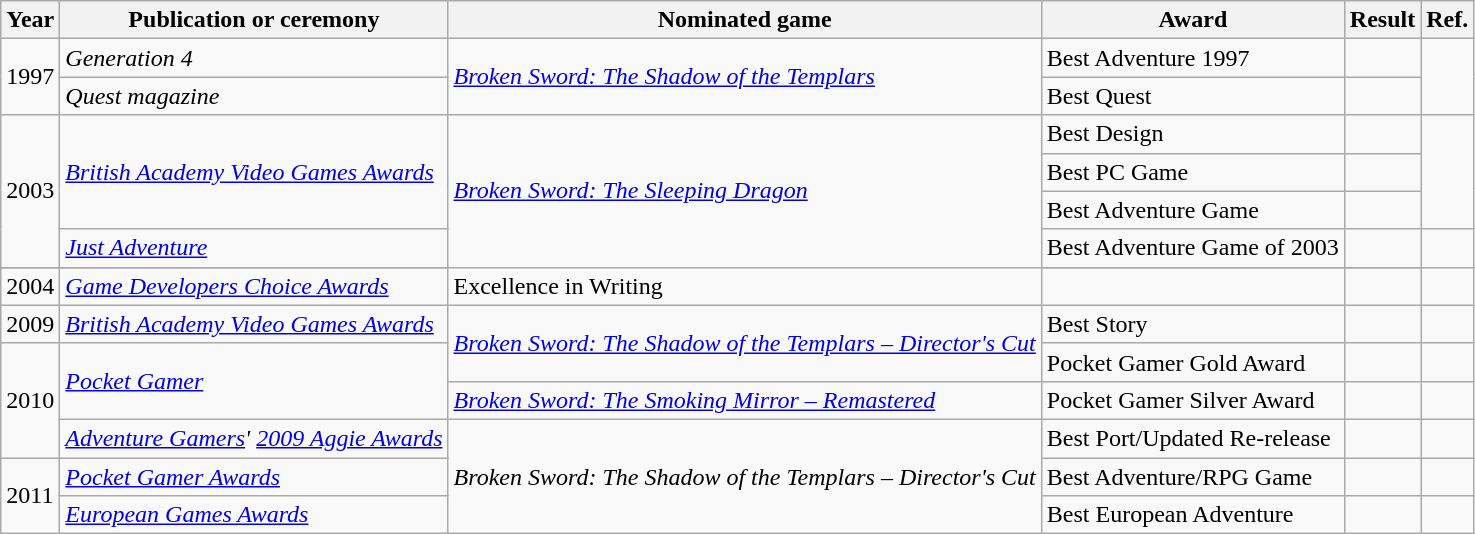<table class="wikitable">
<tr>
<th>Year</th>
<th>Publication or ceremony</th>
<th>Nominated game</th>
<th>Award</th>
<th>Result</th>
<th>Ref.</th>
</tr>
<tr>
<td rowspan="2">1997</td>
<td><em>Generation 4</em></td>
<td rowspan="2"><em><a href='#'>Broken Sword: The Shadow of the Templars</a></em></td>
<td>Best Adventure 1997</td>
<td></td>
<td rowspan="2" style="text-align:center;"></td>
</tr>
<tr>
<td><em>Quest magazine</em></td>
<td>Best Quest</td>
<td></td>
</tr>
<tr>
<td rowspan="4">2003</td>
<td rowspan="3"><em><a href='#'>British Academy Video Games Awards</a></em></td>
<td rowspan="5"><em><a href='#'>Broken Sword: The Sleeping Dragon</a></em></td>
<td>Best Design</td>
<td></td>
<td rowspan="3" style="text-align:center;"></td>
</tr>
<tr>
<td>Best PC Game</td>
<td></td>
</tr>
<tr>
<td>Best Adventure Game</td>
<td></td>
</tr>
<tr>
<td><em><a href='#'>Just Adventure</a></em></td>
<td>Best Adventure Game of 2003</td>
<td></td>
<td style="text-align:center;"></td>
</tr>
<tr>
</tr>
<tr>
<td>2004</td>
<td><em><a href='#'>Game Developers Choice Awards</a></em></td>
<td>Excellence in Writing</td>
<td></td>
<td style="text-align:center;"></td>
</tr>
<tr>
<td>2009</td>
<td><em><a href='#'>British Academy Video Games Awards</a></em></td>
<td rowspan="2"><em><a href='#'>Broken Sword: The Shadow of the Templars – Director's Cut</a></em></td>
<td>Best Story</td>
<td></td>
<td style="text-align:center;"></td>
</tr>
<tr>
<td rowspan="3">2010</td>
<td rowspan="2"><em><a href='#'>Pocket Gamer</a></em></td>
<td>Pocket Gamer Gold Award</td>
<td></td>
<td style="text-align:center;"></td>
</tr>
<tr>
<td><em><a href='#'>Broken Sword: The Smoking Mirror – Remastered</a></em></td>
<td>Pocket Gamer Silver Award</td>
<td></td>
<td style="text-align:center;"></td>
</tr>
<tr>
<td><em><a href='#'>Adventure Gamers</a>' <a href='#'>2009 Aggie Awards</a></em></td>
<td rowspan="3"><em>Broken Sword: The Shadow of the Templars – Director's Cut</em></td>
<td>Best Port/Updated Re-release</td>
<td></td>
<td style="text-align:center;"></td>
</tr>
<tr>
<td rowspan="2">2011</td>
<td><em><a href='#'>Pocket Gamer Awards</a></em></td>
<td>Best Adventure/RPG Game</td>
<td></td>
<td style="text-align:center;"></td>
</tr>
<tr>
<td><em><a href='#'>European Games Awards</a></em></td>
<td>Best European Adventure</td>
<td></td>
<td style="text-align:center;"></td>
</tr>
</table>
